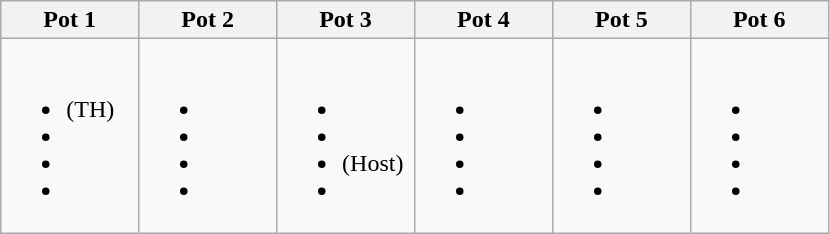<table class="wikitable">
<tr>
<th width=16%>Pot 1</th>
<th width=16%>Pot 2</th>
<th width=16%>Pot 3</th>
<th width=16%>Pot 4</th>
<th width=16%>Pot 5</th>
<th width=16%>Pot 6</th>
</tr>
<tr style="vertical-align: top;">
<td><br><ul><li> (TH)</li><li></li><li></li><li></li></ul></td>
<td><br><ul><li></li><li></li><li></li><li></li></ul></td>
<td><br><ul><li></li><li></li><li> (Host)</li><li></li></ul></td>
<td><br><ul><li></li><li></li><li></li><li></li></ul></td>
<td><br><ul><li></li><li></li><li></li><li></li></ul></td>
<td><br><ul><li></li><li></li><li></li><li></li></ul></td>
</tr>
</table>
